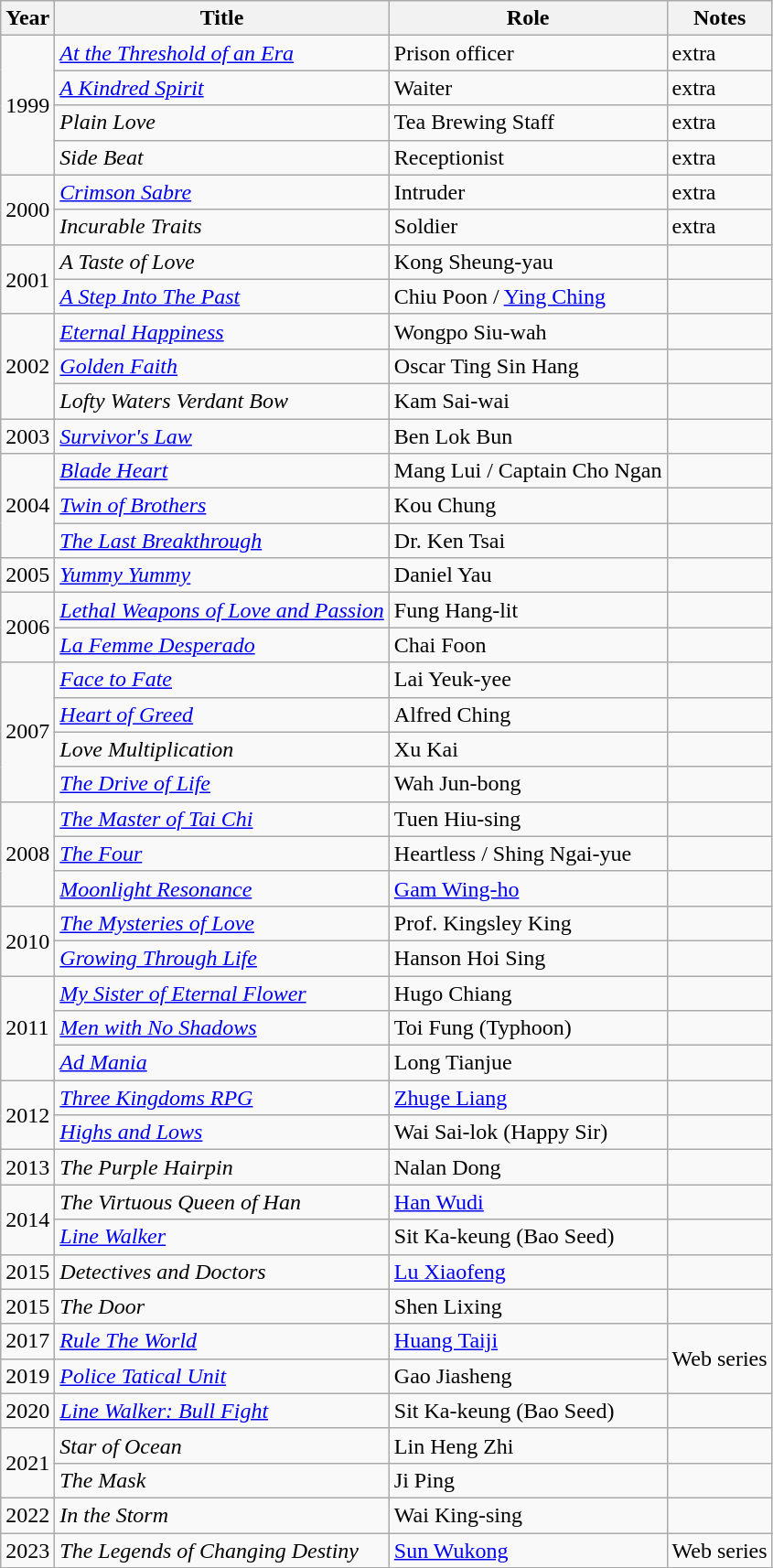<table class="wikitable">
<tr>
<th>Year</th>
<th>Title</th>
<th>Role</th>
<th>Notes</th>
</tr>
<tr>
<td rowspan="4">1999</td>
<td><em><a href='#'>At the Threshold of an Era</a></em></td>
<td>Prison officer</td>
<td>extra</td>
</tr>
<tr>
<td><em><a href='#'>A Kindred Spirit</a></em></td>
<td>Waiter</td>
<td>extra</td>
</tr>
<tr>
<td><em>Plain Love</em></td>
<td>Tea Brewing Staff</td>
<td>extra</td>
</tr>
<tr>
<td><em>Side Beat</em></td>
<td>Receptionist</td>
<td>extra</td>
</tr>
<tr>
<td rowspan="2">2000</td>
<td><em><a href='#'>Crimson Sabre</a></em></td>
<td>Intruder</td>
<td>extra</td>
</tr>
<tr>
<td><em>Incurable Traits</em></td>
<td>Soldier</td>
<td>extra</td>
</tr>
<tr>
<td rowspan="2">2001</td>
<td><em>A Taste of Love</em></td>
<td>Kong Sheung-yau</td>
<td></td>
</tr>
<tr>
<td><em><a href='#'>A Step Into The Past</a></em></td>
<td>Chiu Poon / <a href='#'>Ying Ching</a></td>
<td></td>
</tr>
<tr>
<td rowspan="3">2002</td>
<td><em><a href='#'>Eternal Happiness</a></em></td>
<td>Wongpo Siu-wah</td>
<td></td>
</tr>
<tr>
<td><em><a href='#'>Golden Faith</a></em></td>
<td>Oscar Ting Sin Hang</td>
<td></td>
</tr>
<tr>
<td><em>Lofty Waters Verdant Bow</em></td>
<td>Kam Sai-wai</td>
<td></td>
</tr>
<tr>
<td>2003</td>
<td><em><a href='#'>Survivor's Law</a></em></td>
<td>Ben Lok Bun</td>
<td></td>
</tr>
<tr>
<td rowspan="3">2004</td>
<td><em><a href='#'>Blade Heart</a></em></td>
<td>Mang Lui / Captain Cho Ngan</td>
<td></td>
</tr>
<tr>
<td><em><a href='#'>Twin of Brothers</a></em></td>
<td>Kou Chung</td>
<td></td>
</tr>
<tr>
<td><em><a href='#'>The Last Breakthrough</a></em></td>
<td>Dr. Ken Tsai</td>
<td></td>
</tr>
<tr>
<td>2005</td>
<td><em><a href='#'>Yummy Yummy</a></em></td>
<td>Daniel Yau</td>
<td></td>
</tr>
<tr>
<td rowspan="2">2006</td>
<td><em><a href='#'>Lethal Weapons of Love and Passion</a></em></td>
<td>Fung Hang-lit</td>
<td></td>
</tr>
<tr>
<td><em><a href='#'>La Femme Desperado</a></em></td>
<td>Chai Foon</td>
<td></td>
</tr>
<tr>
<td rowspan="4">2007</td>
<td><em><a href='#'>Face to Fate</a></em></td>
<td>Lai Yeuk-yee</td>
<td></td>
</tr>
<tr>
<td><em><a href='#'>Heart of Greed</a></em></td>
<td>Alfred Ching</td>
<td></td>
</tr>
<tr>
<td><em>Love Multiplication</em></td>
<td>Xu Kai</td>
<td></td>
</tr>
<tr>
<td><em><a href='#'>The Drive of Life</a></em></td>
<td>Wah Jun-bong</td>
<td></td>
</tr>
<tr>
<td rowspan="3">2008</td>
<td><em><a href='#'>The Master of Tai Chi</a></em></td>
<td>Tuen Hiu-sing</td>
<td></td>
</tr>
<tr>
<td><em><a href='#'>The Four</a></em></td>
<td>Heartless / Shing Ngai-yue</td>
<td></td>
</tr>
<tr>
<td><em><a href='#'>Moonlight Resonance</a></em></td>
<td><a href='#'>Gam Wing-ho</a></td>
<td></td>
</tr>
<tr>
<td rowspan=2>2010</td>
<td><em><a href='#'>The Mysteries of Love</a></em></td>
<td>Prof. Kingsley King</td>
<td></td>
</tr>
<tr>
<td><em><a href='#'>Growing Through Life</a></em></td>
<td>Hanson Hoi Sing</td>
<td></td>
</tr>
<tr>
<td rowspan=3>2011</td>
<td><em><a href='#'>My Sister of Eternal Flower</a></em></td>
<td>Hugo Chiang</td>
<td></td>
</tr>
<tr>
<td><em><a href='#'>Men with No Shadows</a></em></td>
<td>Toi Fung (Typhoon)</td>
<td></td>
</tr>
<tr>
<td><em><a href='#'>Ad Mania</a></em></td>
<td>Long Tianjue</td>
<td></td>
</tr>
<tr>
<td rowspan=2>2012</td>
<td><em><a href='#'>Three Kingdoms RPG</a></em></td>
<td><a href='#'>Zhuge Liang</a></td>
<td></td>
</tr>
<tr>
<td><em><a href='#'>Highs and Lows</a></em></td>
<td>Wai Sai-lok (Happy Sir)</td>
<td></td>
</tr>
<tr>
<td>2013</td>
<td><em>The Purple Hairpin</em></td>
<td>Nalan Dong</td>
<td></td>
</tr>
<tr>
<td rowspan=2>2014</td>
<td><em>The Virtuous Queen of Han</em></td>
<td><a href='#'>Han Wudi</a></td>
<td></td>
</tr>
<tr>
<td><em><a href='#'>Line Walker</a></em></td>
<td>Sit Ka-keung (Bao Seed)</td>
<td></td>
</tr>
<tr>
<td>2015</td>
<td><em>Detectives and Doctors</em></td>
<td><a href='#'>Lu Xiaofeng</a></td>
<td></td>
</tr>
<tr>
<td>2015</td>
<td><em>The Door</em></td>
<td>Shen Lixing</td>
<td></td>
</tr>
<tr>
<td>2017</td>
<td><em><a href='#'>Rule The World</a></em></td>
<td><a href='#'>Huang Taiji</a></td>
<td rowspan=2>Web series</td>
</tr>
<tr>
<td>2019</td>
<td><em><a href='#'>Police Tatical Unit</a></em></td>
<td>Gao Jiasheng</td>
</tr>
<tr>
<td>2020</td>
<td><em><a href='#'>Line Walker: Bull Fight</a></em></td>
<td>Sit Ka-keung (Bao Seed)</td>
<td></td>
</tr>
<tr>
<td rowspan=2>2021</td>
<td><em>Star of Ocean</em></td>
<td>Lin Heng Zhi</td>
<td></td>
</tr>
<tr>
<td><em>The Mask</em></td>
<td>Ji Ping</td>
<td></td>
</tr>
<tr>
<td>2022</td>
<td><em>In the Storm</em></td>
<td>Wai King-sing</td>
<td></td>
</tr>
<tr>
<td>2023</td>
<td><em>The Legends of Changing Destiny</em></td>
<td><a href='#'>Sun Wukong</a></td>
<td>Web series</td>
</tr>
<tr>
</tr>
</table>
